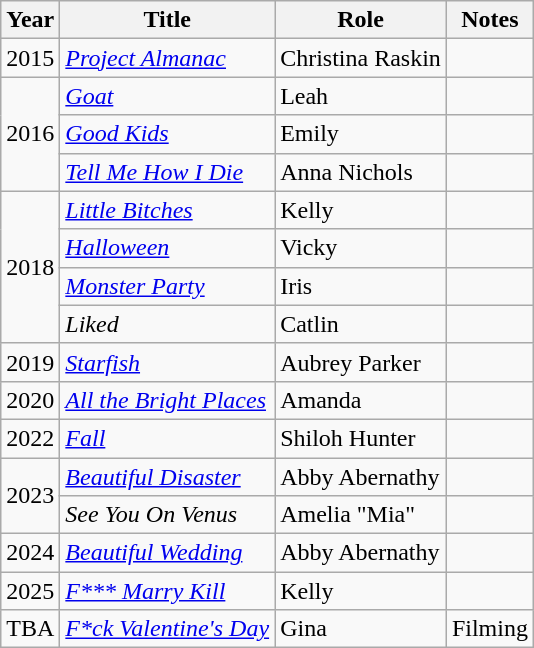<table class="wikitable sortable">
<tr>
<th scope="col">Year</th>
<th scope="col">Title</th>
<th scope="col">Role</th>
<th scope="col" class="unsortable">Notes</th>
</tr>
<tr>
<td>2015</td>
<td><em><a href='#'>Project Almanac</a></em></td>
<td>Christina Raskin</td>
<td></td>
</tr>
<tr>
<td rowspan="3">2016</td>
<td><em><a href='#'>Goat</a></em></td>
<td>Leah</td>
<td></td>
</tr>
<tr>
<td><em><a href='#'>Good Kids</a></em></td>
<td>Emily</td>
<td></td>
</tr>
<tr>
<td><em><a href='#'>Tell Me How I Die</a></em></td>
<td>Anna Nichols</td>
<td></td>
</tr>
<tr>
<td rowspan="4">2018</td>
<td><em><a href='#'>Little Bitches</a></em></td>
<td>Kelly</td>
<td></td>
</tr>
<tr>
<td><em><a href='#'>Halloween</a></em></td>
<td>Vicky</td>
<td></td>
</tr>
<tr>
<td><em><a href='#'>Monster Party</a></em></td>
<td>Iris</td>
<td></td>
</tr>
<tr>
<td><em>Liked</em></td>
<td>Catlin</td>
<td></td>
</tr>
<tr>
<td>2019</td>
<td><em><a href='#'>Starfish</a></em></td>
<td>Aubrey Parker</td>
<td></td>
</tr>
<tr>
<td>2020</td>
<td><em><a href='#'>All the Bright Places</a></em></td>
<td>Amanda</td>
<td></td>
</tr>
<tr>
<td>2022</td>
<td><em><a href='#'>Fall</a></em></td>
<td>Shiloh Hunter</td>
<td></td>
</tr>
<tr>
<td rowspan="2">2023</td>
<td><em><a href='#'>Beautiful Disaster</a></em></td>
<td>Abby Abernathy</td>
<td></td>
</tr>
<tr>
<td><em>See You On Venus</em></td>
<td>Amelia "Mia"</td>
<td></td>
</tr>
<tr>
<td>2024</td>
<td><em><a href='#'>Beautiful Wedding</a></em></td>
<td>Abby Abernathy</td>
<td></td>
</tr>
<tr>
<td>2025</td>
<td><em><a href='#'>F*** Marry Kill</a></em></td>
<td>Kelly</td>
<td></td>
</tr>
<tr>
<td>TBA</td>
<td><em><a href='#'>F*ck Valentine's Day</a></em></td>
<td>Gina</td>
<td>Filming</td>
</tr>
</table>
